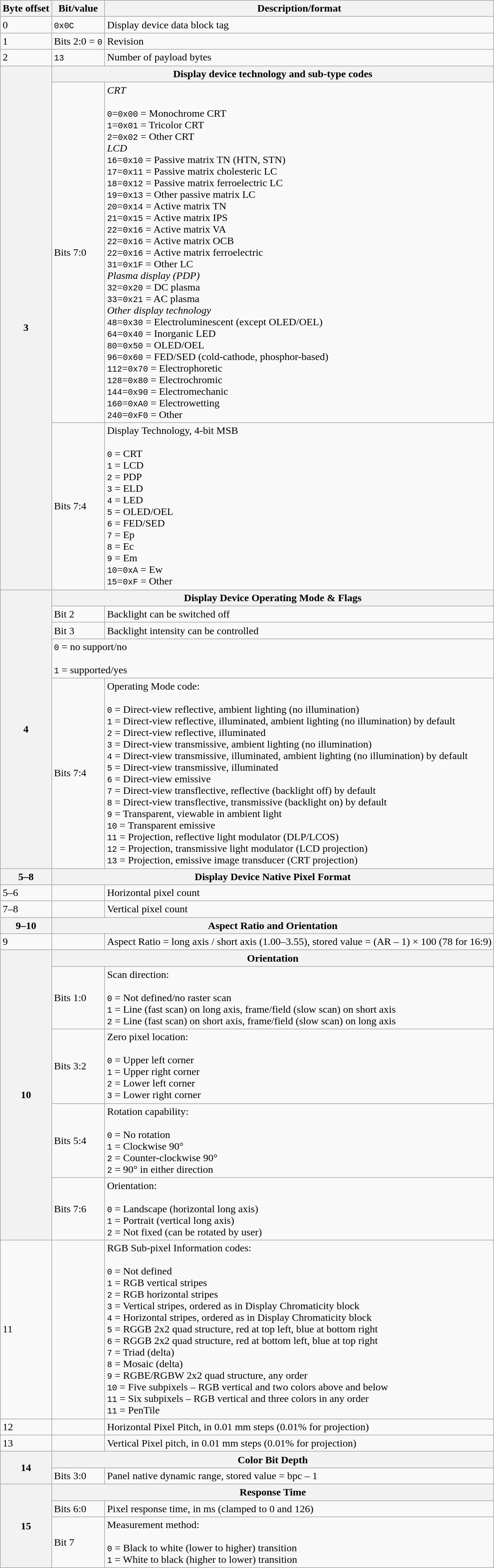<table class=wikitable>
<tr>
<th>Byte offset</th>
<th>Bit/value</th>
<th>Description/format</th>
</tr>
<tr>
<td>0</td>
<td><code>0x0C</code></td>
<td>Display device data block tag</td>
</tr>
<tr>
<td>1</td>
<td>Bits 2:0 = <code>0</code></td>
<td>Revision</td>
</tr>
<tr>
<td>2</td>
<td><code>13</code></td>
<td>Number of payload bytes</td>
</tr>
<tr>
<th rowspan=3>3</th>
<th colspan=2>Display device technology and sub-type codes</th>
</tr>
<tr>
<td>Bits 7:0</td>
<td><em>CRT</em><br><br><code>0</code>=<code>0x00</code> = Monochrome CRT<br>
<code>1</code>=<code>0x01</code> = Tricolor CRT<br>
<code>2</code>=<code>0x02</code> = Other CRT<br>
<em>LCD</em> <br>
<code>16</code>=<code>0x10</code> = Passive matrix TN (HTN, STN)<br>
<code>17</code>=<code>0x11</code> = Passive matrix cholesteric LC<br>
<code>18</code>=<code>0x12</code> = Passive matrix ferroelectric LC<br>
<code>19</code>=<code>0x13</code> = Other passive matrix LC<br>
<code>20</code>=<code>0x14</code> = Active matrix TN<br>
<code>21</code>=<code>0x15</code> = Active matrix IPS<br>
<code>22</code>=<code>0x16</code> = Active matrix VA<br>
<code>22</code>=<code>0x16</code> = Active matrix OCB<br>
<code>22</code>=<code>0x16</code> = Active matrix ferroelectric<br>
<code>31</code>=<code>0x1F</code> = Other LC<br>
<em>Plasma display (PDP)</em> <br>
<code>32</code>=<code>0x20</code> = DC plasma<br>
<code>33</code>=<code>0x21</code> = AC plasma<br>
<em>Other display technology</em><br>
<code>48</code>=<code>0x30</code> = Electroluminescent (except OLED/OEL)<br>
<code>64</code>=<code>0x40</code> = Inorganic LED<br>
<code>80</code>=<code>0x50</code> = OLED/OEL<br>
<code>96</code>=<code>0x60</code> = FED/SED (cold-cathode, phosphor-based)<br>
<code>112</code>=<code>0x70</code> = Electrophoretic<br>
<code>128</code>=<code>0x80</code> = Electrochromic<br>
<code>144</code>=<code>0x90</code> = Electromechanic<br>
<code>160</code>=<code>0xA0</code> = Electrowetting<br>
<code>240</code>=<code>0xF0</code> = Other</td>
</tr>
<tr>
<td>Bits 7:4</td>
<td>Display Technology, 4-bit MSB<br><br><code>0</code> = CRT<br>
<code>1</code> = LCD<br>
<code>2</code> = PDP<br>
<code>3</code> = ELD<br>
<code>4</code> = LED<br>
<code>5</code> = OLED/OEL<br>
<code>6</code> = FED/SED<br>
<code>7</code> = Ep<br>
<code>8</code> = Ec<br>
<code>9</code> = Em<br>
<code>10</code>=<code>0xA</code> = Ew<br>
<code>15</code>=<code>0xF</code> = Other</td>
</tr>
<tr>
<th rowspan=5>4</th>
<th colspan=2>Display Device Operating Mode & Flags</th>
</tr>
<tr>
<td>Bit 2</td>
<td>Backlight can be switched off</td>
</tr>
<tr>
<td>Bit 3</td>
<td>Backlight intensity can be controlled</td>
</tr>
<tr>
<td colspan=2><code>0</code> = no support/no<br><br><code>1</code> = supported/yes</td>
</tr>
<tr>
<td>Bits 7:4</td>
<td>Operating Mode code:<br><br><code>0</code> = Direct-view reflective, ambient lighting (no illumination)<br>
<code>1</code> = Direct-view reflective, illuminated, ambient lighting (no illumination) by default <br>
<code>2</code> = Direct-view reflective, illuminated<br>
<code>3</code> = Direct-view transmissive, ambient lighting (no illumination)<br>
<code>4</code> = Direct-view transmissive, illuminated, ambient lighting (no illumination) by default<br>
<code>5</code> = Direct-view transmissive, illuminated<br>
<code>6</code> = Direct-view emissive<br>
<code>7</code> = Direct-view transflective, reflective (backlight off) by default<br>
<code>8</code> = Direct-view transflective, transmissive (backlight on) by default<br>
<code>9</code> = Transparent, viewable in ambient light<br>
<code>10</code> = Transparent emissive<br>
<code>11</code> = Projection, reflective light modulator (DLP/LCOS)<br>
<code>12</code> = Projection, transmissive light modulator (LCD projection)<br>
<code>13</code> = Projection, emissive image transducer (CRT projection)</td>
</tr>
<tr>
<th>5–8</th>
<th colspan=2>Display Device Native Pixel Format</th>
</tr>
<tr>
<td>5–6</td>
<td></td>
<td>Horizontal pixel count</td>
</tr>
<tr>
<td>7–8</td>
<td></td>
<td>Vertical pixel count</td>
</tr>
<tr>
<th>9–10</th>
<th colspan=2>Aspect Ratio and Orientation</th>
</tr>
<tr>
<td>9</td>
<td></td>
<td>Aspect Ratio = long axis / short axis (1.00–3.55), stored value = (AR – 1) × 100 (78 for 16:9)</td>
</tr>
<tr>
<th rowspan=5>10</th>
<th colspan=2>Orientation</th>
</tr>
<tr>
<td>Bits 1:0</td>
<td>Scan direction:<br><br><code>0</code> = Not defined/no raster scan<br>
<code>1</code> = Line (fast scan) on long axis, frame/field (slow scan) on short axis<br>
<code>2</code> = Line (fast scan) on short axis, frame/field (slow scan) on long axis</td>
</tr>
<tr>
<td>Bits 3:2</td>
<td>Zero pixel location:<br><br><code>0</code> = Upper left corner<br>
<code>1</code> = Upper right corner<br>
<code>2</code> = Lower left corner<br>
<code>3</code> = Lower right corner</td>
</tr>
<tr>
<td>Bits 5:4</td>
<td>Rotation capability:<br><br><code>0</code> = No rotation<br>
<code>1</code> = Clockwise 90°<br>
<code>2</code> = Counter-clockwise 90°<br>
<code>2</code> = 90° in either direction<br></td>
</tr>
<tr>
<td>Bits 7:6</td>
<td>Orientation:<br><br><code>0</code> = Landscape (horizontal long axis)<br>
<code>1</code> = Portrait (vertical long axis)<br>
<code>2</code> = Not fixed (can be rotated by user)<br></td>
</tr>
<tr>
<td>11</td>
<td></td>
<td>RGB Sub-pixel Information codes:<br><br><code>0</code> = Not defined<br>
<code>1</code> = RGB vertical stripes<br>
<code>2</code> = RGB horizontal stripes<br>
<code>3</code> = Vertical stripes, ordered as in Display Chromaticity block<br>
<code>4</code> = Horizontal stripes, ordered as in Display Chromaticity block<br>
<code>5</code> = RGGB 2x2 quad structure, red at top left, blue at bottom right<br>
<code>6</code> = RGGB 2x2 quad structure, red at bottom left, blue at top right<br>
<code>7</code> = Triad (delta)<br>
<code>8</code> = Mosaic (delta)<br>
<code>9</code> = RGBE/RGBW 2x2 quad structure, any order<br>
<code>10</code> = Five subpixels – RGB vertical and two colors above and below<br>
<code>11</code> = Six subpixels – RGB vertical and three colors in any order<br>
<code>11</code> = PenTile<br></td>
</tr>
<tr>
<td>12</td>
<td></td>
<td>Horizontal Pixel Pitch, in 0.01 mm steps (0.01% for projection)</td>
</tr>
<tr>
<td>13</td>
<td></td>
<td>Vertical Pixel pitch, in 0.01 mm steps (0.01% for projection)</td>
</tr>
<tr>
<th rowspan=2>14</th>
<th colspan=2>Color Bit Depth</th>
</tr>
<tr>
<td>Bits 3:0</td>
<td>Panel native dynamic range, stored value = bpc – 1</td>
</tr>
<tr>
<th rowspan=3>15</th>
<th colspan=2>Response Time</th>
</tr>
<tr>
<td>Bits 6:0</td>
<td>Pixel response time, in ms (clamped to 0 and 126)</td>
</tr>
<tr>
<td>Bit 7</td>
<td>Measurement method:<br><br><code>0</code> = Black to white (lower to higher) transition<br>
<code>1</code> = White to black (higher to lower) transition<br></td>
</tr>
</table>
